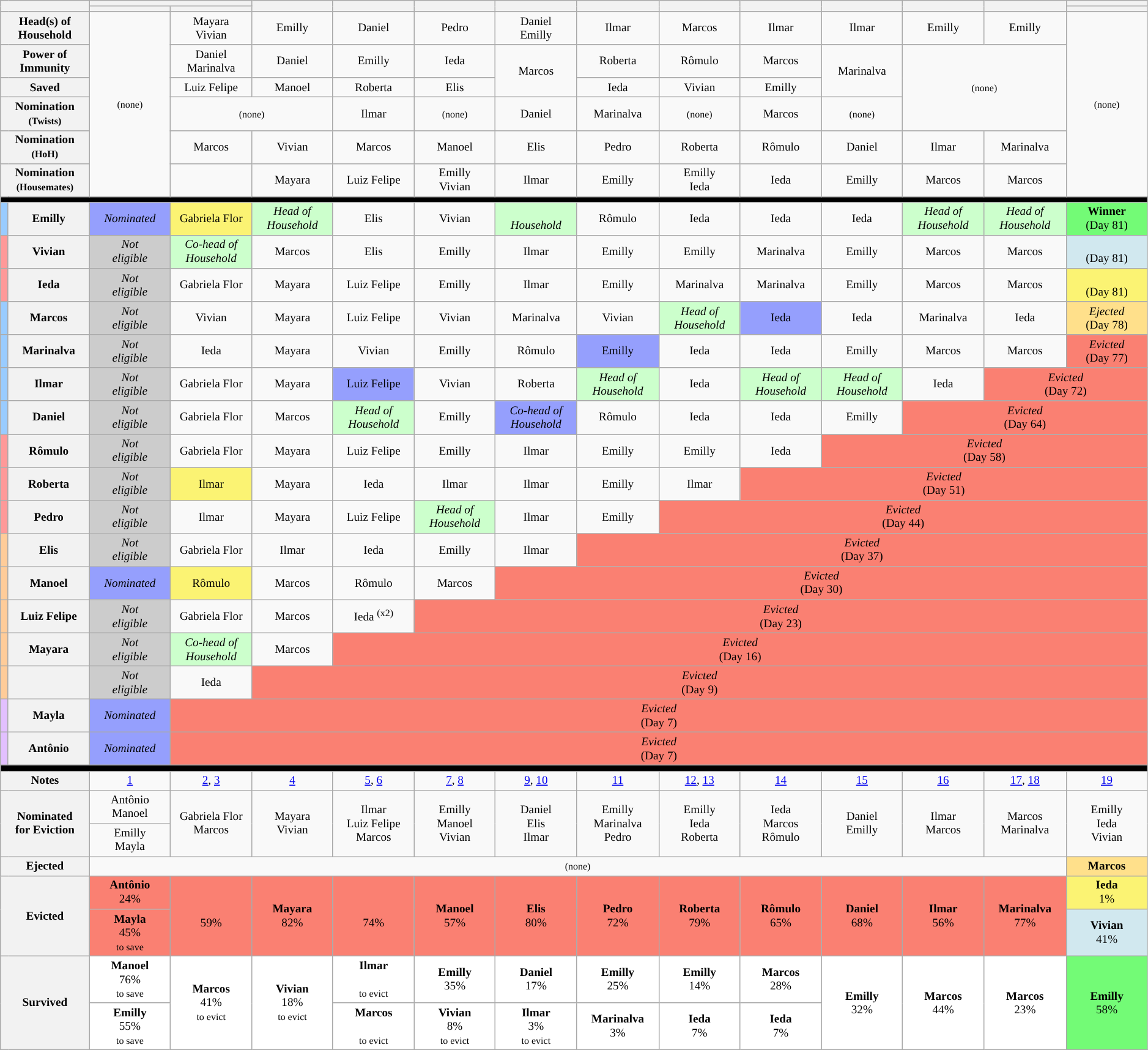<table class="wikitable" style="text-align:center; font-size:80%">
<tr>
<th rowspan="2" colspan="2" width="5%"></th>
<th colspan="2" width="5%"></th>
<th rowspan="2" width="5%"></th>
<th rowspan="2" width="5%"></th>
<th rowspan="2" width="5%"></th>
<th rowspan="2" width="5%"></th>
<th rowspan="2" width="5%"></th>
<th rowspan="2" width="5%"></th>
<th rowspan="2" width="5%"></th>
<th rowspan="2" width="5%"></th>
<th rowspan="2" width="5%"></th>
<th rowspan="2" width="5%"></th>
<th colspan="1" width="5%"></th>
</tr>
<tr>
<th width="5%"></th>
<th width="5%"></th>
<th width="5%"></th>
</tr>
<tr>
<th colspan="2">Head(s) of Household</th>
<td rowspan="6"><small>(none)</small></td>
<td>Mayara<br>Vivian</td>
<td>Emilly</td>
<td>Daniel</td>
<td>Pedro</td>
<td>Daniel<br>Emilly</td>
<td>Ilmar</td>
<td>Marcos</td>
<td>Ilmar</td>
<td>Ilmar</td>
<td>Emilly</td>
<td>Emilly</td>
<td rowspan="6"><small>(none)</small></td>
</tr>
<tr>
<th colspan="2">Power of Immunity</th>
<td>Daniel<br>Marinalva</td>
<td>Daniel</td>
<td>Emilly</td>
<td>Ieda</td>
<td rowspan="2">Marcos</td>
<td>Roberta</td>
<td>Rômulo</td>
<td>Marcos</td>
<td rowspan="2">Marinalva</td>
<td rowspan="3" colspan="2"><small>(none)</small></td>
</tr>
<tr>
<th colspan="2">Saved</th>
<td>Luiz Felipe</td>
<td>Manoel</td>
<td>Roberta</td>
<td>Elis</td>
<td>Ieda</td>
<td>Vivian</td>
<td>Emilly</td>
</tr>
<tr>
<th colspan="2">Nomination<br><small>(Twists)</small></th>
<td colspan="2"><small>(none)</small></td>
<td>Ilmar</td>
<td><small>(none)</small></td>
<td>Daniel</td>
<td>Marinalva</td>
<td><small>(none)</small></td>
<td>Marcos</td>
<td><small>(none)</small></td>
</tr>
<tr>
<th colspan="2">Nomination<br><small>(HoH)</small></th>
<td>Marcos</td>
<td>Vivian</td>
<td>Marcos</td>
<td>Manoel</td>
<td>Elis</td>
<td>Pedro</td>
<td>Roberta</td>
<td>Rômulo</td>
<td>Daniel</td>
<td>Ilmar</td>
<td>Marinalva</td>
</tr>
<tr>
<th colspan="2">Nomination<br><small>(Housemates)</small></th>
<td></td>
<td>Mayara</td>
<td>Luiz Felipe</td>
<td>Emilly<br>Vivian</td>
<td>Ilmar</td>
<td>Emilly</td>
<td>Emilly<br>Ieda</td>
<td>Ieda</td>
<td>Emilly</td>
<td>Marcos</td>
<td>Marcos</td>
</tr>
<tr>
<td colspan="17" bgcolor="000000"></td>
</tr>
<tr>
<td bgcolor="#99CCFF"></td>
<th>Emilly</th>
<td bgcolor="959FFD"><em>Nominated</em></td>
<td bgcolor="FBF373">Gabriela Flor</td>
<td style="background: #CCFFCC;"><em>Head of<br>Household</em></td>
<td>Elis</td>
<td>Vivian</td>
<td style="background: #CCFFCC;"><em><br>Household</em></td>
<td>Rômulo</td>
<td>Ieda</td>
<td>Ieda</td>
<td>Ieda</td>
<td style="background: #CCFFCC;"><em>Head of<br>Household</em></td>
<td style="background: #CCFFCC;"><em>Head of<br>Household</em></td>
<td bgcolor="73FB76"><strong>Winner</strong><br>(Day 81)</td>
</tr>
<tr>
<td bgcolor="#FF9999"></td>
<th>Vivian</th>
<td bgcolor="CCCCCC"><em>Not<br>eligible</em></td>
<td style="background: #CCFFCC;"><em>Co-head of<br>Household</em></td>
<td>Marcos</td>
<td>Elis</td>
<td>Emilly</td>
<td>Ilmar</td>
<td>Emilly</td>
<td>Emilly</td>
<td>Marinalva</td>
<td>Emilly</td>
<td>Marcos</td>
<td>Marcos</td>
<td bgcolor="D1E8EF"><br>(Day 81)</td>
</tr>
<tr>
<td bgcolor="#FF9999"></td>
<th>Ieda</th>
<td bgcolor="CCCCCC"><em>Not<br>eligible</em></td>
<td>Gabriela Flor</td>
<td>Mayara</td>
<td>Luiz Felipe</td>
<td>Emilly</td>
<td>Ilmar</td>
<td>Emilly</td>
<td>Marinalva</td>
<td>Marinalva</td>
<td>Emilly</td>
<td>Marcos</td>
<td>Marcos</td>
<td bgcolor="FBF373"><strong></strong><br>(Day 81)</td>
</tr>
<tr>
<td bgcolor="#99CCFF"></td>
<th>Marcos</th>
<td bgcolor="CCCCCC"><em>Not<br>eligible</em></td>
<td>Vivian</td>
<td>Mayara</td>
<td>Luiz Felipe</td>
<td>Vivian</td>
<td>Marinalva</td>
<td>Vivian</td>
<td style="background: #CCFFCC;"><em>Head of<br>Household</em></td>
<td bgcolor="959FFD">Ieda</td>
<td>Ieda</td>
<td>Marinalva</td>
<td>Ieda</td>
<td style="background: #FFE08B;" colspan=1><em>Ejected</em><br>(Day 78)</td>
</tr>
<tr>
<td bgcolor="#99CCFF"></td>
<th>Marinalva</th>
<td bgcolor="CCCCCC"><em>Not<br>eligible</em></td>
<td>Ieda</td>
<td>Mayara</td>
<td>Vivian</td>
<td>Emilly</td>
<td>Rômulo</td>
<td bgcolor="959FFD">Emilly</td>
<td>Ieda</td>
<td>Ieda</td>
<td>Emilly</td>
<td>Marcos</td>
<td>Marcos</td>
<td style="background: #FA8072;" colspan=1><em>Evicted</em><br>(Day 77)</td>
</tr>
<tr>
<td bgcolor="#99CCFF"></td>
<th>Ilmar</th>
<td bgcolor="CCCCCC"><em>Not<br>eligible</em></td>
<td>Gabriela Flor</td>
<td>Mayara</td>
<td bgcolor="959FFD">Luiz Felipe</td>
<td>Vivian</td>
<td>Roberta</td>
<td style="background: #CCFFCC;"><em>Head of<br>Household</em></td>
<td>Ieda</td>
<td style="background: #CCFFCC;"><em>Head of<br>Household</em></td>
<td style="background: #CCFFCC;"><em>Head of<br>Household</em></td>
<td>Ieda</td>
<td style="background: #FA8072;" colspan=2><em>Evicted</em><br>(Day 72)</td>
</tr>
<tr>
<td bgcolor="#99CCFF"></td>
<th>Daniel</th>
<td bgcolor="CCCCCC"><em>Not<br>eligible</em></td>
<td>Gabriela Flor</td>
<td>Marcos</td>
<td style="background: #CCFFCC;"><em>Head of<br>Household</em></td>
<td>Emilly</td>
<td style="background: #959FFD;"><em>Co-head of<br>Household</em></td>
<td>Rômulo</td>
<td>Ieda</td>
<td>Ieda</td>
<td>Emilly</td>
<td style="background: #FA8072;" colspan=3><em>Evicted</em><br>(Day 64)</td>
</tr>
<tr>
<td bgcolor="#FF9999"></td>
<th>Rômulo</th>
<td bgcolor="CCCCCC"><em>Not<br>eligible</em></td>
<td>Gabriela Flor</td>
<td>Mayara</td>
<td>Luiz Felipe</td>
<td>Emilly</td>
<td>Ilmar</td>
<td>Emilly</td>
<td>Emilly</td>
<td>Ieda</td>
<td style="background: #FA8072;" colspan=4><em>Evicted</em><br>(Day 58)</td>
</tr>
<tr>
<td bgcolor="#FF9999"></td>
<th>Roberta</th>
<td bgcolor="CCCCCC"><em>Not<br>eligible</em></td>
<td bgcolor="FBF373">Ilmar</td>
<td>Mayara</td>
<td>Ieda</td>
<td>Ilmar</td>
<td>Ilmar</td>
<td>Emilly</td>
<td>Ilmar</td>
<td style="background: #FA8072;" colspan=5><em>Evicted</em><br>(Day 51)</td>
</tr>
<tr>
<td bgcolor="#FF9999"></td>
<th>Pedro</th>
<td bgcolor="CCCCCC"><em>Not<br>eligible</em></td>
<td>Ilmar</td>
<td>Mayara</td>
<td>Luiz Felipe</td>
<td style="background: #CCFFCC;"><em>Head of<br>Household</em></td>
<td>Ilmar</td>
<td>Emilly</td>
<td style="background: #FA8072;" colspan=6><em>Evicted</em><br>(Day 44)</td>
</tr>
<tr>
<td bgcolor="#FFCC99"></td>
<th>Elis</th>
<td bgcolor="CCCCCC"><em>Not<br>eligible</em></td>
<td>Gabriela Flor</td>
<td>Ilmar</td>
<td>Ieda</td>
<td>Emilly</td>
<td>Ilmar</td>
<td style="background: #FA8072;" colspan=7><em>Evicted</em><br>(Day 37)</td>
</tr>
<tr>
<td bgcolor="#FFCC99"></td>
<th>Manoel</th>
<td bgcolor="959FFD"><em>Nominated</em></td>
<td bgcolor="FBF373">Rômulo</td>
<td>Marcos</td>
<td>Rômulo</td>
<td>Marcos</td>
<td style="background: #FA8072;" colspan=8><em>Evicted</em><br>(Day 30)</td>
</tr>
<tr>
<td bgcolor="#FFCC99"></td>
<th>Luiz Felipe</th>
<td bgcolor="CCCCCC"><em>Not<br>eligible</em></td>
<td>Gabriela Flor</td>
<td>Marcos</td>
<td>Ieda <sup>(x2)</sup></td>
<td style="background: #FA8072;" colspan=9><em>Evicted</em><br>(Day 23)</td>
</tr>
<tr>
<td bgcolor="#FFCC99"></td>
<th>Mayara</th>
<td bgcolor="CCCCCC"><em>Not<br>eligible</em></td>
<td style="background: #CCFFCC;"><em>Co-head of<br>Household</em></td>
<td>Marcos</td>
<td style="background: #FA8072;" colspan=10><em>Evicted</em><br>(Day 16)</td>
</tr>
<tr>
<td bgcolor="#FFCC99"></td>
<th></th>
<td bgcolor="CCCCCC"><em>Not<br>eligible</em></td>
<td>Ieda</td>
<td style="background: #FA8072;" colspan=11><em>Evicted</em><br>(Day 9)</td>
</tr>
<tr>
<td bgcolor="#E3C0FF"></td>
<th>Mayla</th>
<td bgcolor="959FFD"><em>Nominated</em></td>
<td style="background: #FA8072;" colspan=12><em>Evicted</em><br>(Day 7)</td>
</tr>
<tr>
<td bgcolor="#E3C0FF"></td>
<th>Antônio</th>
<td bgcolor="959FFD"><em>Nominated</em></td>
<td style="background: #FA8072;" colspan=12><em>Evicted</em><br>(Day 7)</td>
</tr>
<tr>
<td colspan="17" bgcolor="000000"></td>
</tr>
<tr>
<th colspan="2">Notes</th>
<td><a href='#'>1</a></td>
<td><a href='#'>2</a>, <a href='#'>3</a></td>
<td><a href='#'>4</a></td>
<td><a href='#'>5</a>, <a href='#'>6</a></td>
<td><a href='#'>7</a>, <a href='#'>8</a></td>
<td><a href='#'>9</a>, <a href='#'>10</a></td>
<td><a href='#'>11</a></td>
<td><a href='#'>12</a>, <a href='#'>13</a></td>
<td><a href='#'>14</a></td>
<td><a href='#'>15</a></td>
<td><a href='#'>16</a></td>
<td><a href='#'>17</a>, <a href='#'>18</a></td>
<td><a href='#'>19</a></td>
</tr>
<tr>
<th rowspan="2" colspan="2">Nominated<br>for Eviction</th>
<td>Antônio<br>Manoel</td>
<td rowspan="2">Gabriela Flor<br>Marcos</td>
<td rowspan="2">Mayara<br>Vivian</td>
<td rowspan="2">Ilmar<br>Luiz Felipe<br>Marcos</td>
<td rowspan="2">Emilly<br>Manoel<br>Vivian</td>
<td rowspan="2">Daniel<br>Elis<br>Ilmar</td>
<td rowspan="2">Emilly<br>Marinalva<br>Pedro</td>
<td rowspan="2">Emilly<br>Ieda<br>Roberta</td>
<td rowspan="2">Ieda<br>Marcos<br>Rômulo</td>
<td rowspan="2">Daniel<br>Emilly</td>
<td rowspan="2">Ilmar<br>Marcos</td>
<td rowspan="2">Marcos<br>Marinalva</td>
<td rowspan="2">Emilly<br>Ieda<br>Vivian</td>
</tr>
<tr>
<td>Emilly<br>Mayla</td>
</tr>
<tr>
<th colspan="2">Ejected</th>
<td colspan="12"><small>(none)</small></td>
<td bgcolor="#FFE08B"><strong>Marcos</strong></td>
</tr>
<tr>
<th rowspan="2" colspan="2">Evicted</th>
<td rowspan="1" bgcolor="FA8072"><strong>Antônio</strong><br>24%<br><small></small></td>
<td rowspan="2" bgcolor="FA8072"><strong></strong><br>59%<br><small></small></td>
<td rowspan="2" bgcolor="FA8072"><strong>Mayara</strong><br>82%<br><small></small></td>
<td rowspan="2" bgcolor="FA8072"><strong></strong><br>74%<br><small></small></td>
<td rowspan="2" bgcolor="FA8072"><strong>Manoel</strong><br>57%<br><small></small></td>
<td rowspan="2" bgcolor="FA8072"><strong>Elis</strong><br>80%<br><small></small></td>
<td rowspan="2" bgcolor="FA8072"><strong>Pedro</strong><br>72%<br><small></small></td>
<td rowspan="2" bgcolor="FA8072"><strong>Roberta</strong><br>79%<br><small></small></td>
<td rowspan="2" bgcolor="FA8072"><strong>Rômulo</strong><br>65%<br><small></small></td>
<td rowspan="2" bgcolor="FA8072"><strong>Daniel</strong><br>68%<br><small></small></td>
<td rowspan="2" bgcolor="FA8072"><strong>Ilmar</strong><br>56%<br><small></small></td>
<td rowspan="2" bgcolor="FA8072"><strong>Marinalva</strong><br>77%<br><small></small></td>
<td bgcolor="FBF373"><strong>Ieda</strong><br>1%<br><small></small></td>
</tr>
<tr>
<td bgcolor="FA8072"><strong>Mayla</strong><br>45%<br><small>to save</small></td>
<td bgcolor="D1E8EF"><strong>Vivian</strong><br>41%<br><small></small></td>
</tr>
<tr>
<th rowspan="2" colspan="2">Survived</th>
<td rowspan="1" bgcolor="FFFFFF"><strong>Manoel</strong><br>76%<br><small>to save</small></td>
<td rowspan="2" bgcolor="FFFFFF"><strong>Marcos</strong><br>41%<br><small>to evict</small></td>
<td rowspan="2" bgcolor="FFFFFF"><strong>Vivian</strong><br>18%<br><small>to evict</small></td>
<td rowspan="1" bgcolor="FFFFFF"><strong>Ilmar</strong><br><small><br>to evict</small></td>
<td rowspan="1" bgcolor="FFFFFF"><strong>Emilly</strong><br>35%<br><small></small></td>
<td rowspan="1" bgcolor="FFFFFF"><strong>Daniel</strong><br>17%<br><small></small></td>
<td rowspan="1" bgcolor="FFFFFF"><strong>Emilly</strong><br>25%<br><small></small></td>
<td rowspan="1" bgcolor="FFFFFF"><strong>Emilly</strong><br>14%<br><small></small></td>
<td rowspan="1" bgcolor="FFFFFF"><strong>Marcos</strong><br>28%<br><small></small></td>
<td rowspan="2" bgcolor="FFFFFF"><strong>Emilly</strong><br>32%<br><small></small></td>
<td rowspan="2" bgcolor="FFFFFF"><strong>Marcos</strong><br>44%<br><small></small></td>
<td rowspan="2" bgcolor="FFFFFF"><strong>Marcos</strong><br>23%<br><small></small></td>
<td rowspan="2" bgcolor="73FB76"><strong>Emilly</strong><br>58%<br><small></small></td>
</tr>
<tr>
<td rowspan="1" bgcolor="FFFFFF"><strong>Emilly</strong><br>55%<br><small>to save</small></td>
<td rowspan="1" bgcolor="FFFFFF"><strong>Marcos</strong><br><small><br>to evict</small></td>
<td rowspan="1" bgcolor="FFFFFF"><strong>Vivian</strong><br>8%<br><small>to evict</small></td>
<td rowspan="1" bgcolor="FFFFFF"><strong>Ilmar</strong><br>3%<br><small>to evict</small></td>
<td rowspan="1" bgcolor="FFFFFF"><strong>Marinalva</strong><br>3%<br><small></small></td>
<td rowspan="1" bgcolor="FFFFFF"><strong>Ieda</strong><br>7%<br><small></small></td>
<td rowspan="1" bgcolor="FFFFFF"><strong>Ieda</strong><br>7%<br><small></small></td>
</tr>
</table>
